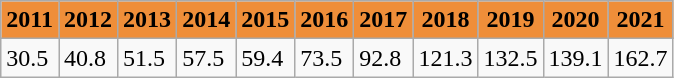<table class="wikitable" border="1">
<tr align="center" style="background:#ef8e39;">
<td><strong>2011</strong></td>
<td><strong>2012</strong></td>
<td><strong>2013</strong></td>
<td><strong>2014</strong></td>
<td><strong>2015</strong></td>
<td><strong>2016</strong></td>
<td><strong>2017</strong></td>
<td><strong>2018</strong></td>
<td><strong>2019</strong></td>
<td><strong>2020</strong></td>
<td><strong>2021</strong></td>
</tr>
<tr>
<td>30.5</td>
<td>40.8</td>
<td>51.5</td>
<td>57.5</td>
<td>59.4</td>
<td>73.5</td>
<td>92.8</td>
<td>121.3</td>
<td>132.5</td>
<td>139.1</td>
<td>162.7</td>
</tr>
</table>
